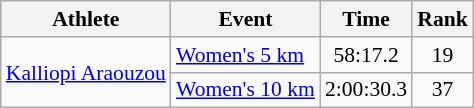<table class="wikitable" style="font-size:90%;">
<tr>
<th>Athlete</th>
<th>Event</th>
<th>Time</th>
<th>Rank</th>
</tr>
<tr align=center>
<td align=left rowspan=2><a href='#'>Kalliopi Araouzou</a></td>
<td align=left><a href='#'>Women's 5 km</a></td>
<td>58:17.2</td>
<td>19</td>
</tr>
<tr align=center>
<td align=left><a href='#'>Women's 10 km</a></td>
<td>2:00:30.3</td>
<td>37</td>
</tr>
</table>
